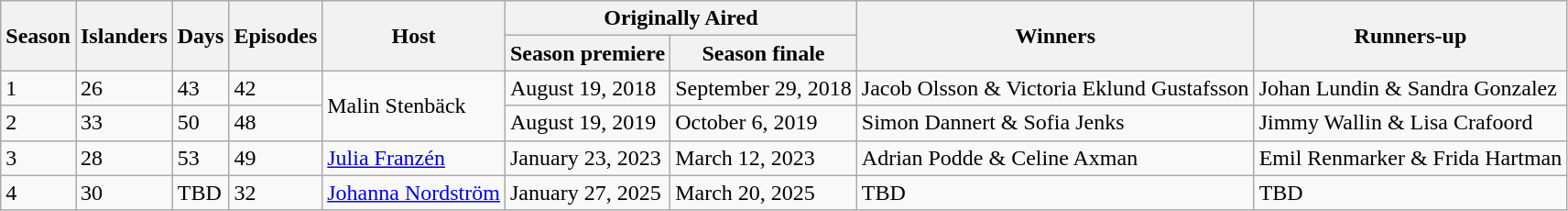<table class="wikitable">
<tr>
<th rowspan="2">Season</th>
<th rowspan="2">Islanders</th>
<th rowspan="2">Days</th>
<th rowspan="2">Episodes</th>
<th rowspan="2">Host</th>
<th colspan="2">Originally Aired</th>
<th rowspan="2">Winners</th>
<th rowspan="2">Runners-up</th>
</tr>
<tr>
<th>Season premiere</th>
<th>Season finale</th>
</tr>
<tr>
<td>1</td>
<td>26</td>
<td>43</td>
<td>42</td>
<td rowspan="2">Malin Stenbäck</td>
<td>August 19, 2018</td>
<td>September 29, 2018</td>
<td>Jacob Olsson & Victoria Eklund Gustafsson</td>
<td>Johan Lundin & Sandra Gonzalez</td>
</tr>
<tr>
<td>2</td>
<td>33</td>
<td>50</td>
<td>48</td>
<td>August 19, 2019</td>
<td>October 6, 2019</td>
<td>Simon Dannert & Sofia Jenks</td>
<td>Jimmy Wallin & Lisa Crafoord</td>
</tr>
<tr>
<td>3</td>
<td>28</td>
<td>53</td>
<td>49</td>
<td><a href='#'>Julia Franzén</a></td>
<td>January 23, 2023</td>
<td>March 12, 2023</td>
<td>Adrian Podde & Celine Axman</td>
<td>Emil Renmarker & Frida Hartman</td>
</tr>
<tr>
<td>4</td>
<td>30</td>
<td>TBD</td>
<td>32</td>
<td><a href='#'>Johanna Nordström</a></td>
<td>January 27, 2025</td>
<td>March 20, 2025</td>
<td>TBD</td>
<td>TBD</td>
</tr>
</table>
